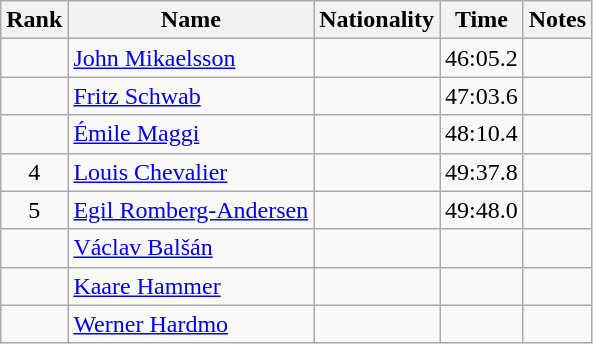<table class="wikitable sortable" style="text-align:center">
<tr>
<th>Rank</th>
<th>Name</th>
<th>Nationality</th>
<th>Time</th>
<th>Notes</th>
</tr>
<tr>
<td></td>
<td align=left><a href='#'>John Mikaelsson</a></td>
<td align=left></td>
<td>46:05.2</td>
<td></td>
</tr>
<tr>
<td></td>
<td align=left><a href='#'>Fritz Schwab</a></td>
<td align=left></td>
<td>47:03.6</td>
<td></td>
</tr>
<tr>
<td></td>
<td align=left><a href='#'>Émile Maggi</a></td>
<td align=left></td>
<td>48:10.4</td>
<td></td>
</tr>
<tr>
<td>4</td>
<td align=left><a href='#'>Louis Chevalier</a></td>
<td align=left></td>
<td>49:37.8</td>
<td></td>
</tr>
<tr>
<td>5</td>
<td align=left><a href='#'>Egil Romberg-Andersen</a></td>
<td align=left></td>
<td>49:48.0</td>
<td></td>
</tr>
<tr>
<td></td>
<td align=left><a href='#'>Václav Balšán</a></td>
<td align=left></td>
<td></td>
<td></td>
</tr>
<tr>
<td></td>
<td align=left><a href='#'>Kaare Hammer</a></td>
<td align=left></td>
<td></td>
<td></td>
</tr>
<tr>
<td></td>
<td align=left><a href='#'>Werner Hardmo</a></td>
<td align=left></td>
<td></td>
<td></td>
</tr>
</table>
